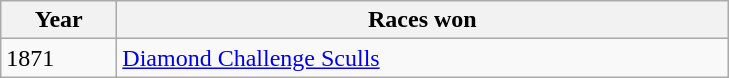<table class="wikitable">
<tr>
<th width=70>Year</th>
<th width=400>Races won</th>
</tr>
<tr>
<td>1871</td>
<td><a href='#'>Diamond Challenge Sculls</a></td>
</tr>
</table>
